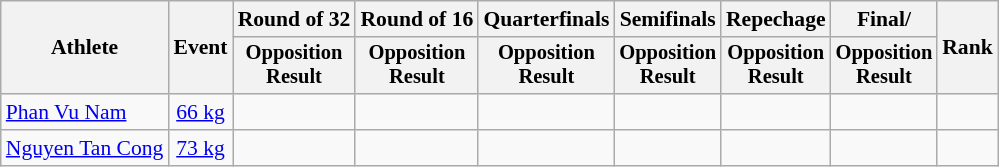<table class=wikitable style="text-align:center; font-size:90%">
<tr>
<th rowspan="2">Athlete</th>
<th rowspan="2">Event</th>
<th>Round of 32</th>
<th>Round of 16</th>
<th>Quarterfinals</th>
<th>Semifinals</th>
<th>Repechage</th>
<th>Final/</th>
<th rowspan=2>Rank</th>
</tr>
<tr style="font-size:95%">
<th>Opposition<br>Result</th>
<th>Opposition<br>Result</th>
<th>Opposition<br>Result</th>
<th>Opposition<br>Result</th>
<th>Opposition<br>Result</th>
<th>Opposition<br>Result</th>
</tr>
<tr>
<td align=left><a href='#'>Phan Vu Nam</a></td>
<td><a href='#'>66 kg</a></td>
<td style="text-align:center;"><br></td>
<td style="text-align:center;"><br></td>
<td style="text-align:center;"><br></td>
<td style="text-align:center;"><br></td>
<td style="text-align:center;"><br></td>
<td style="text-align:center;"><br></td>
<td style="text-align:center;"><br></td>
</tr>
<tr>
<td align=left><a href='#'>Nguyen Tan Cong</a></td>
<td><a href='#'>73 kg</a></td>
<td style="text-align:center;"><br></td>
<td style="text-align:center;"><br></td>
<td style="text-align:center;"><br></td>
<td style="text-align:center;"><br></td>
<td style="text-align:center;"><br></td>
<td style="text-align:center;"><br></td>
<td style="text-align:center;"><br></td>
</tr>
</table>
